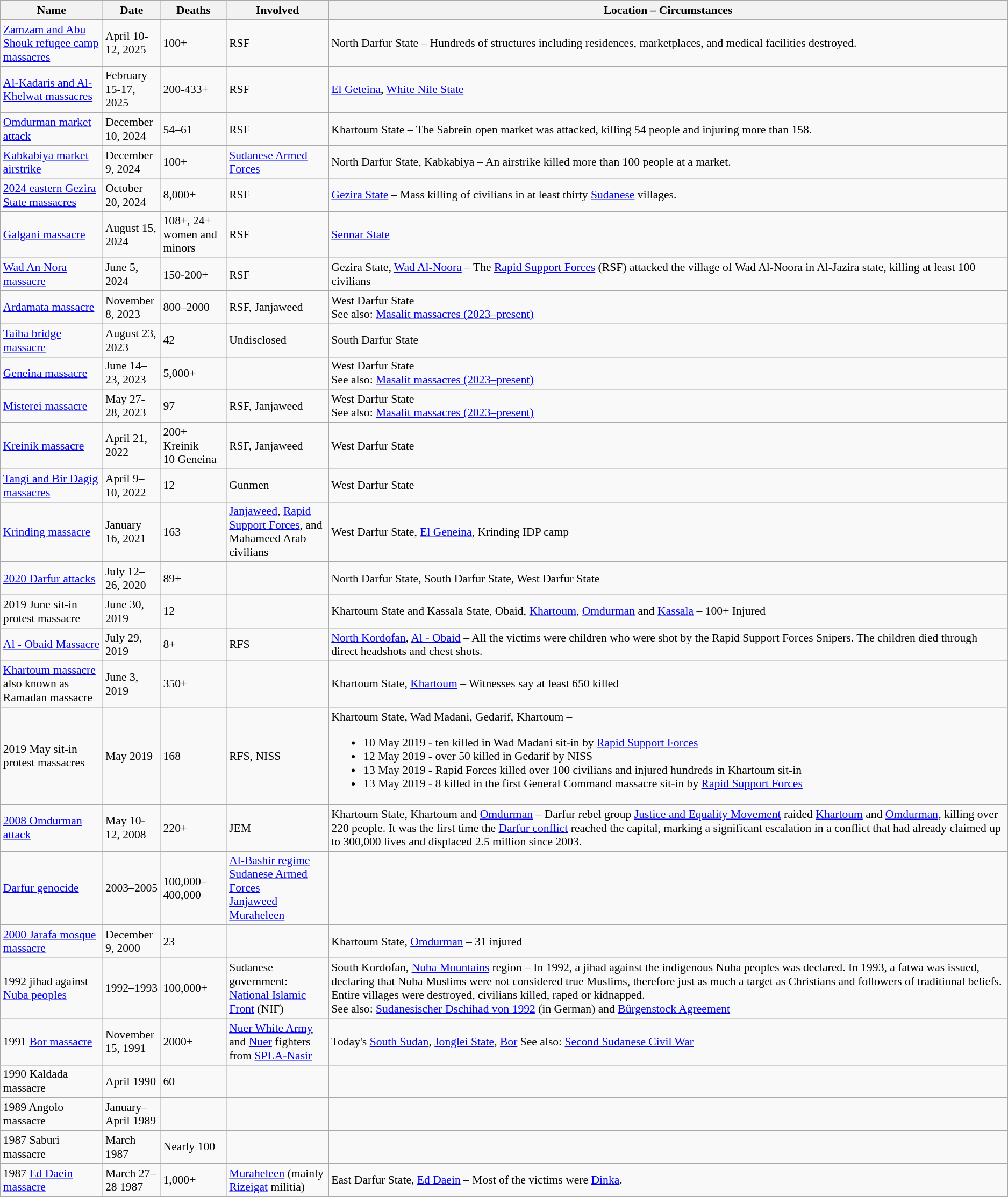<table class="sortable wikitable" style="font-size:90%;">
<tr>
<th style="width:120px;">Name</th>
<th style="width:65px;">Date</th>
<th style="width:75px;">Deaths</th>
<th style="width:120px;">Involved</th>
<th class="unsortable">Location – Circumstances</th>
</tr>
<tr>
<td><a href='#'>Zamzam and Abu Shouk refugee camp massacres</a></td>
<td>April 10-12, 2025</td>
<td>100+</td>
<td>RSF</td>
<td>North Darfur State – Hundreds of structures including residences, marketplaces, and medical facilities destroyed.</td>
</tr>
<tr>
<td><a href='#'>Al-Kadaris and Al-Khelwat massacres</a></td>
<td>February 15-17, 2025</td>
<td>200-433+</td>
<td>RSF</td>
<td><a href='#'>El Geteina</a>, <a href='#'>White Nile State</a></td>
</tr>
<tr>
<td><a href='#'>Omdurman market attack</a></td>
<td>December 10, 2024</td>
<td>54–61</td>
<td>RSF</td>
<td>Khartoum State – The Sabrein open market was attacked, killing 54 people and injuring more than 158.</td>
</tr>
<tr>
<td><a href='#'>Kabkabiya market airstrike</a></td>
<td>December 9, 2024</td>
<td>100+</td>
<td><a href='#'>Sudanese Armed Forces</a></td>
<td>North Darfur State, Kabkabiya – An airstrike killed more than 100 people at a market.</td>
</tr>
<tr>
<td><a href='#'>2024 eastern Gezira State massacres</a></td>
<td>October 20, 2024</td>
<td>8,000+</td>
<td>RSF</td>
<td><a href='#'>Gezira State</a> – Mass killing of civilians in at least thirty <a href='#'>Sudanese</a> villages.</td>
</tr>
<tr>
<td><a href='#'>Galgani massacre</a></td>
<td>August 15, 2024</td>
<td>108+, 24+ women and minors</td>
<td>RSF</td>
<td><a href='#'>Sennar State</a></td>
</tr>
<tr>
<td><a href='#'>Wad An Nora massacre</a></td>
<td>June 5, 2024</td>
<td>150-200+</td>
<td>RSF</td>
<td>Gezira State, <a href='#'>Wad Al-Noora</a> – The <a href='#'>Rapid Support Forces</a> (RSF) attacked the village of Wad Al-Noora in Al-Jazira state, killing at least 100 civilians</td>
</tr>
<tr>
<td><a href='#'>Ardamata massacre</a></td>
<td>November 8, 2023</td>
<td>800–2000</td>
<td>RSF, Janjaweed</td>
<td>West Darfur State<br>See also: <a href='#'>Masalit massacres (2023–present)</a></td>
</tr>
<tr>
<td><a href='#'>Taiba bridge massacre</a></td>
<td>August 23, 2023</td>
<td>42</td>
<td>Undisclosed</td>
<td>South Darfur State</td>
</tr>
<tr>
<td><a href='#'>Geneina massacre</a></td>
<td>June 14–23, 2023</td>
<td>5,000+</td>
<td></td>
<td>West Darfur State<br>See also: <a href='#'>Masalit massacres (2023–present)</a></td>
</tr>
<tr>
<td><a href='#'>Misterei massacre</a></td>
<td>May 27-28, 2023</td>
<td>97</td>
<td>RSF, Janjaweed</td>
<td>West Darfur State<br>See also: <a href='#'>Masalit massacres (2023–present)</a></td>
</tr>
<tr>
<td><a href='#'>Kreinik massacre</a></td>
<td>April 21, 2022</td>
<td>200+ Kreinik<br>10 Geneina</td>
<td>RSF, Janjaweed</td>
<td>West Darfur State</td>
</tr>
<tr>
<td><a href='#'>Tangi and Bir Dagig massacres</a></td>
<td>April 9–10, 2022</td>
<td>12</td>
<td>Gunmen</td>
<td>West Darfur State</td>
</tr>
<tr>
<td><a href='#'>Krinding massacre</a></td>
<td>January 16, 2021</td>
<td>163</td>
<td><a href='#'>Janjaweed</a>, <a href='#'>Rapid Support Forces</a>, and Mahameed Arab civilians</td>
<td>West Darfur State,  <a href='#'>El Geneina</a>, Krinding IDP camp</td>
</tr>
<tr>
<td><a href='#'>2020 Darfur attacks</a></td>
<td>July 12–26, 2020</td>
<td>89+</td>
<td></td>
<td>North Darfur State, South Darfur State, West Darfur State</td>
</tr>
<tr>
<td>2019 June sit-in protest massacre</td>
<td>June 30, 2019</td>
<td>12</td>
<td></td>
<td>Khartoum State and Kassala State, Obaid, <a href='#'>Khartoum</a>, <a href='#'>Omdurman</a> and <a href='#'>Kassala</a> – 100+ Injured</td>
</tr>
<tr>
<td><a href='#'>Al - Obaid Massacre</a></td>
<td>July 29, 2019</td>
<td>8+</td>
<td>RFS</td>
<td><a href='#'>North Kordofan</a>, <a href='#'>Al - Obaid</a> – All the victims were children who were shot by the Rapid Support Forces Snipers. The children died through direct headshots and chest shots.</td>
</tr>
<tr>
<td><a href='#'>Khartoum massacre</a> also known as Ramadan massacre</td>
<td>June 3, 2019</td>
<td>350+</td>
<td></td>
<td>Khartoum State, <a href='#'>Khartoum</a> – Witnesses say at least 650 killed</td>
</tr>
<tr>
<td>2019 May sit-in protest massacres</td>
<td>May 2019</td>
<td>168</td>
<td>RFS, NISS</td>
<td>Khartoum State, Wad Madani, Gedarif, Khartoum –<br><ul><li>10 May 2019 - ten killed in Wad Madani sit-in by <a href='#'>Rapid Support Forces</a></li><li>12 May 2019 - over 50 killed in Gedarif by NISS</li><li>13 May 2019 - Rapid Forces killed over 100 civilians and injured hundreds in Khartoum sit-in</li><li>13 May 2019 - 8 killed in the first General Command massacre sit-in by <a href='#'>Rapid Support Forces</a></li></ul></td>
</tr>
<tr>
<td><a href='#'>2008 Omdurman attack</a></td>
<td>May 10-12,  2008</td>
<td>220+</td>
<td>JEM</td>
<td>Khartoum State, Khartoum and <a href='#'>Omdurman</a> – Darfur rebel group <a href='#'>Justice and Equality Movement</a> raided <a href='#'>Khartoum</a> and <a href='#'>Omdurman</a>, killing over 220 people. It was the first time the <a href='#'>Darfur conflict</a> reached the capital, marking a significant escalation in a conflict that had already claimed up to 300,000 lives and displaced 2.5 million since 2003.</td>
</tr>
<tr>
<td><a href='#'>Darfur genocide</a></td>
<td>2003–2005</td>
<td>100,000–400,000</td>
<td><a href='#'>Al-Bashir regime</a><br><a href='#'>Sudanese Armed Forces</a><br><a href='#'>Janjaweed</a><br><a href='#'>Muraheleen</a></td>
<td></td>
</tr>
<tr>
<td><a href='#'>2000 Jarafa mosque massacre</a></td>
<td>December 9, 2000</td>
<td>23</td>
<td></td>
<td>Khartoum State, <a href='#'>Omdurman</a> – 31 injured</td>
</tr>
<tr>
<td>1992 jihad against <a href='#'>Nuba peoples</a></td>
<td>1992–1993</td>
<td>100,000+</td>
<td>Sudanese government: <a href='#'>National Islamic Front</a> (NIF)</td>
<td>South Kordofan, <a href='#'>Nuba Mountains</a> region – In 1992, a jihad against the indigenous Nuba peoples was declared. In 1993, a fatwa was issued, declaring that Nuba Muslims were not considered true Muslims, therefore just as much a target as Christians and followers of traditional beliefs. Entire villages were destroyed, civilians killed, raped or kidnapped.<br>See also: <a href='#'>Sudanesischer Dschihad von 1992</a> (in German) and <a href='#'>Bürgenstock Agreement</a></td>
</tr>
<tr>
<td>1991 <a href='#'>Bor massacre</a></td>
<td>November 15, 1991</td>
<td>2000+</td>
<td><a href='#'>Nuer White Army</a> and <a href='#'>Nuer</a> fighters from <a href='#'>SPLA-Nasir</a></td>
<td>Today's <a href='#'>South Sudan</a>, <a href='#'>Jonglei State</a>, <a href='#'>Bor</a> See also: <a href='#'>Second Sudanese Civil War</a></td>
</tr>
<tr>
<td>1990 Kaldada massacre</td>
<td>April 1990</td>
<td>60</td>
<td></td>
<td></td>
</tr>
<tr>
<td>1989 Angolo massacre</td>
<td>January–April 1989</td>
<td></td>
<td></td>
<td></td>
</tr>
<tr>
<td>1987 Saburi massacre</td>
<td>March 1987</td>
<td>Nearly 100</td>
<td></td>
<td></td>
</tr>
<tr>
<td>1987 <a href='#'>Ed Daein massacre</a></td>
<td>March 27–28 1987</td>
<td>1,000+</td>
<td><a href='#'>Muraheleen</a> (mainly <a href='#'>Rizeigat</a> militia)</td>
<td>East Darfur State, <a href='#'>Ed Daein</a> – Most of the victims were <a href='#'>Dinka</a>.</td>
</tr>
</table>
